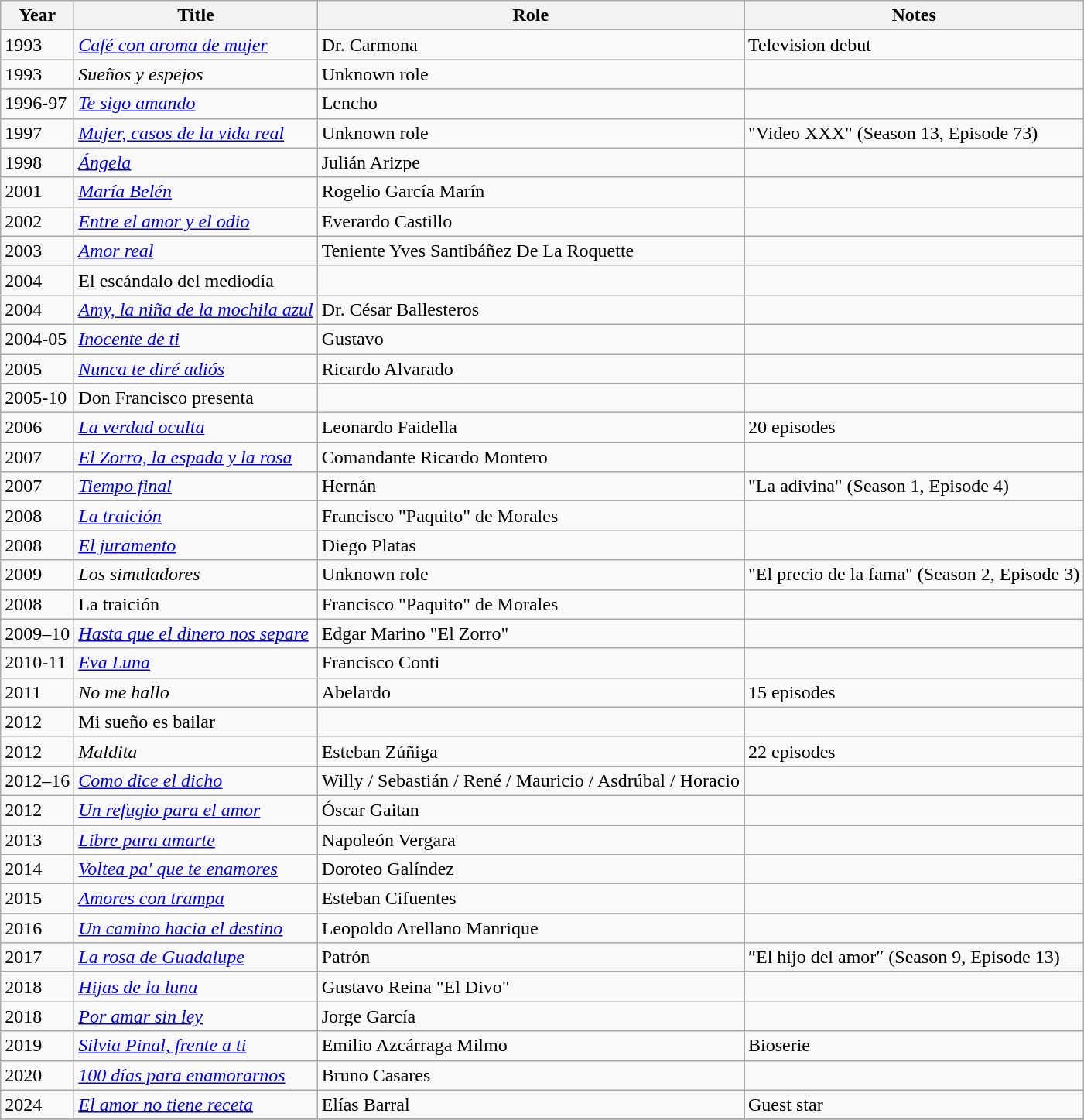<table class="wikitable sortable">
<tr>
<th>Year</th>
<th>Title</th>
<th>Role</th>
<th>Notes</th>
</tr>
<tr>
<td>1993</td>
<td><em><a href='#'>Café con aroma de mujer</a></em></td>
<td>Dr. Carmona</td>
<td>Television debut</td>
</tr>
<tr>
<td>1993</td>
<td><em>Sueños y espejos</em></td>
<td>Unknown role</td>
<td></td>
</tr>
<tr>
<td>1996-97</td>
<td><em><a href='#'>Te sigo amando</a></em></td>
<td>Lencho</td>
<td></td>
</tr>
<tr>
<td>1997</td>
<td><em><a href='#'>Mujer, casos de la vida real</a></em></td>
<td>Unknown role</td>
<td>"Video XXX" (Season 13, Episode 73)</td>
</tr>
<tr>
<td>1998</td>
<td><em><a href='#'>Ángela</a></em></td>
<td>Julián Arizpe</td>
<td></td>
</tr>
<tr>
<td>2001</td>
<td><em><a href='#'>María Belén</a></em></td>
<td>Rogelio García Marín</td>
<td></td>
</tr>
<tr>
<td>2002</td>
<td><em><a href='#'>Entre el amor y el odio</a></em></td>
<td>Everardo Castillo</td>
<td></td>
</tr>
<tr>
<td>2003</td>
<td><em><a href='#'>Amor real</a></em></td>
<td>Teniente Yves Santibáñez De La Roquette</td>
<td></td>
</tr>
<tr>
<td>2004</td>
<td>El escándalo del mediodía</td>
<td></td>
<td></td>
</tr>
<tr>
<td>2004</td>
<td><em><a href='#'>Amy, la niña de la mochila azul</a></em></td>
<td>Dr. César Ballesteros</td>
<td></td>
</tr>
<tr>
<td>2004-05</td>
<td><em><a href='#'>Inocente de ti</a></em></td>
<td>Gustavo</td>
<td></td>
</tr>
<tr>
<td>2005</td>
<td><em><a href='#'>Nunca te diré adiós</a></em></td>
<td>Ricardo Alvarado</td>
<td></td>
</tr>
<tr>
<td>2005-10</td>
<td>Don Francisco presenta</td>
<td></td>
<td></td>
</tr>
<tr>
<td>2006</td>
<td><em><a href='#'>La verdad oculta</a></em></td>
<td>Leonardo Faidella</td>
<td>20 episodes</td>
</tr>
<tr>
<td>2007</td>
<td><em><a href='#'>El Zorro, la espada y la rosa</a></em></td>
<td>Comandante Ricardo Montero</td>
<td></td>
</tr>
<tr>
<td>2007</td>
<td><em><a href='#'>Tiempo final</a></em></td>
<td>Hernán</td>
<td>"La adivina" (Season 1, Episode 4)</td>
</tr>
<tr>
<td>2008</td>
<td><em><a href='#'>La traición</a></em></td>
<td>Francisco "Paquito" de Morales</td>
<td></td>
</tr>
<tr>
<td>2008</td>
<td><em><a href='#'>El juramento</a></em></td>
<td>Diego Platas</td>
<td></td>
</tr>
<tr>
<td>2009</td>
<td><em>Los simuladores</em></td>
<td>Unknown role</td>
<td>"El precio de la fama" (Season 2, Episode 3)</td>
</tr>
<tr>
<td>2008</td>
<td>La traición</td>
<td>Francisco "Paquito" de Morales</td>
<td></td>
</tr>
<tr>
<td>2009–10</td>
<td><em><a href='#'>Hasta que el dinero nos separe</a></em></td>
<td>Edgar Marino "El Zorro"</td>
<td></td>
</tr>
<tr>
<td>2010-11</td>
<td><em><a href='#'>Eva Luna</a></em></td>
<td>Francisco Conti</td>
<td></td>
</tr>
<tr>
<td>2011</td>
<td><em>No me hallo</em></td>
<td>Abelardo</td>
<td>15 episodes</td>
</tr>
<tr>
<td>2012</td>
<td>Mi sueño es bailar</td>
<td></td>
<td></td>
</tr>
<tr>
<td>2012</td>
<td><em>Maldita</em></td>
<td>Esteban Zúñiga</td>
<td>22 episodes</td>
</tr>
<tr>
<td>2012–16</td>
<td><em><a href='#'>Como dice el dicho</a></em></td>
<td>Willy / Sebastián / René / Mauricio / Asdrúbal / Horacio</td>
<td></td>
</tr>
<tr>
<td>2012</td>
<td><em><a href='#'>Un refugio para el amor</a></em></td>
<td>Óscar Gaitan</td>
<td></td>
</tr>
<tr>
<td>2013</td>
<td><em><a href='#'>Libre para amarte</a></em></td>
<td>Napoleón Vergara</td>
<td></td>
</tr>
<tr>
<td>2014</td>
<td><em><a href='#'>Voltea pa' que te enamores</a></em></td>
<td>Doroteo Galíndez</td>
<td></td>
</tr>
<tr>
<td>2015</td>
<td><em><a href='#'>Amores con trampa</a></em></td>
<td>Esteban Cifuentes</td>
<td></td>
</tr>
<tr>
<td>2016</td>
<td><em><a href='#'>Un camino hacia el destino</a></em></td>
<td>Leopoldo Arellano Manrique</td>
<td></td>
</tr>
<tr>
<td>2017</td>
<td><em><a href='#'>La rosa de Guadalupe</a></em></td>
<td>Patrón</td>
<td>″El hijo del amor″ (Season 9, Episode 13)</td>
</tr>
<tr>
</tr>
<tr>
<td>2018</td>
<td><em><a href='#'>Hijas de la luna</a></em></td>
<td>Gustavo Reina "El Divo"</td>
<td></td>
</tr>
<tr>
<td>2018</td>
<td><em><a href='#'>Por amar sin ley</a></em></td>
<td>Jorge García</td>
<td></td>
</tr>
<tr>
<td>2019</td>
<td><em><a href='#'>Silvia Pinal, frente a ti</a></em></td>
<td>Emilio Azcárraga Milmo</td>
<td>Bioserie</td>
</tr>
<tr>
<td>2020</td>
<td><em><a href='#'>100 días para enamorarnos</a></em></td>
<td>Bruno Casares</td>
<td></td>
</tr>
<tr>
<td>2024</td>
<td><em><a href='#'>El amor no tiene receta</a></em></td>
<td>Elías Barral</td>
<td>Guest star</td>
</tr>
<tr>
</tr>
</table>
